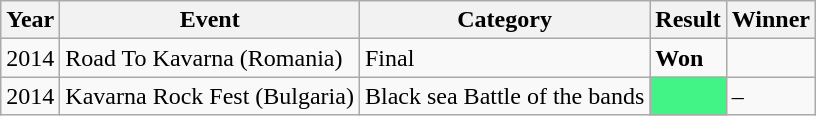<table class="wikitable">
<tr>
<th>Year</th>
<th>Event</th>
<th>Category</th>
<th>Result</th>
<th>Winner</th>
</tr>
<tr>
<td>2014</td>
<td>Road To Kavarna (Romania)</td>
<td>Final</td>
<td><strong>Won</strong></td>
<td></td>
</tr>
<tr>
<td>2014</td>
<td>Kavarna Rock Fest (Bulgaria)</td>
<td>Black sea Battle of the bands</td>
<td style="background: #42f486;"></td>
<td>–</td>
</tr>
</table>
